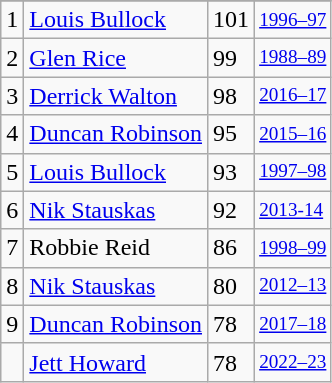<table class="wikitable">
<tr>
</tr>
<tr>
<td>1</td>
<td><a href='#'>Louis Bullock</a></td>
<td>101</td>
<td style="font-size:80%;"><a href='#'>1996–97</a></td>
</tr>
<tr>
<td>2</td>
<td><a href='#'>Glen Rice</a></td>
<td>99</td>
<td style="font-size:80%;"><a href='#'>1988–89</a></td>
</tr>
<tr>
<td>3</td>
<td><a href='#'>Derrick Walton</a></td>
<td>98</td>
<td style="font-size:80%;"><a href='#'>2016–17</a></td>
</tr>
<tr>
<td>4</td>
<td><a href='#'>Duncan Robinson</a></td>
<td>95</td>
<td style="font-size:80%;"><a href='#'>2015–16</a></td>
</tr>
<tr>
<td>5</td>
<td><a href='#'>Louis Bullock</a></td>
<td>93</td>
<td style="font-size:80%;"><a href='#'>1997–98</a></td>
</tr>
<tr>
<td>6</td>
<td><a href='#'>Nik Stauskas</a></td>
<td>92</td>
<td style="font-size:80%;"><a href='#'>2013-14</a></td>
</tr>
<tr>
<td>7</td>
<td>Robbie Reid</td>
<td>86</td>
<td style="font-size:80%;"><a href='#'>1998–99</a></td>
</tr>
<tr>
<td>8</td>
<td><a href='#'>Nik Stauskas</a></td>
<td>80</td>
<td style="font-size:80%;"><a href='#'>2012–13</a></td>
</tr>
<tr>
<td>9</td>
<td><a href='#'>Duncan Robinson</a></td>
<td>78</td>
<td style="font-size:80%;"><a href='#'>2017–18</a></td>
</tr>
<tr>
<td></td>
<td><a href='#'>Jett Howard</a></td>
<td>78</td>
<td style="font-size:80%;"><a href='#'>2022–23</a></td>
</tr>
</table>
